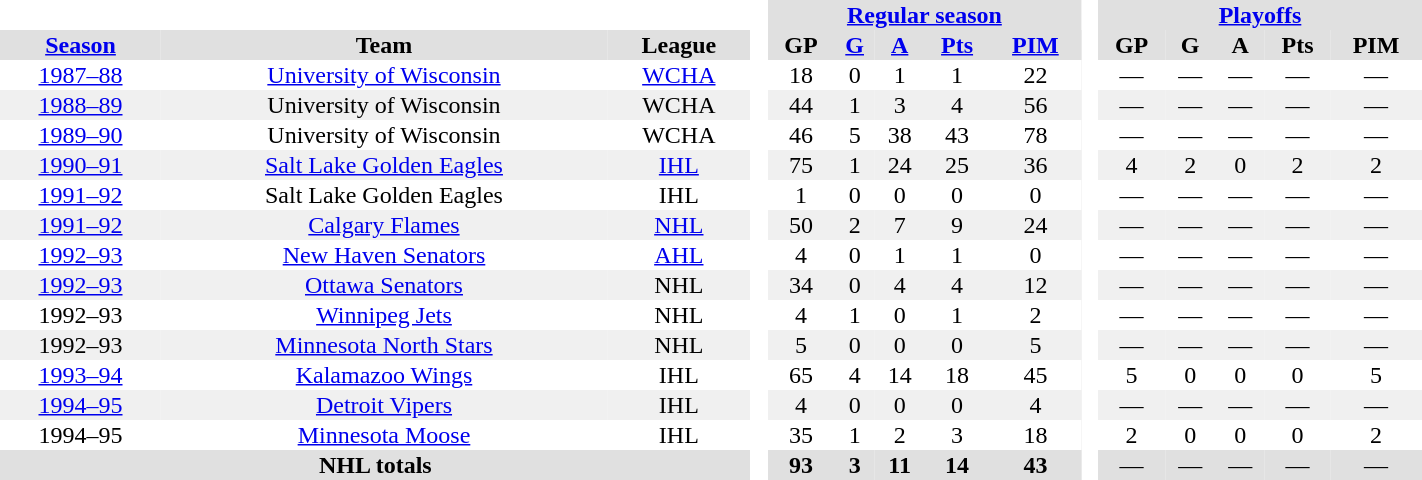<table BORDER="0" CELLPADDING="1" CELLSPACING="0" width="75%" style="text-align:center">
<tr bgcolor="#e0e0e0">
<th colspan="3" bgcolor="#ffffff"> </th>
<th rowspan="99" bgcolor="#ffffff"> </th>
<th colspan="5"><a href='#'>Regular season</a></th>
<th rowspan="99" bgcolor="#ffffff"> </th>
<th colspan="5"><a href='#'>Playoffs</a></th>
</tr>
<tr bgcolor="#e0e0e0">
<th><a href='#'>Season</a></th>
<th>Team</th>
<th>League</th>
<th>GP</th>
<th><a href='#'>G</a></th>
<th><a href='#'>A</a></th>
<th><a href='#'>Pts</a></th>
<th><a href='#'>PIM</a></th>
<th>GP</th>
<th>G</th>
<th>A</th>
<th>Pts</th>
<th>PIM</th>
</tr>
<tr ALIGN="center">
<td><a href='#'>1987–88</a></td>
<td><a href='#'>University of Wisconsin</a></td>
<td><a href='#'>WCHA</a></td>
<td>18</td>
<td>0</td>
<td>1</td>
<td>1</td>
<td>22</td>
<td>—</td>
<td>—</td>
<td>—</td>
<td>—</td>
<td>—</td>
</tr>
<tr ALIGN="center" bgcolor="#f0f0f0">
<td><a href='#'>1988–89</a></td>
<td>University of Wisconsin</td>
<td>WCHA</td>
<td>44</td>
<td>1</td>
<td>3</td>
<td>4</td>
<td>56</td>
<td>—</td>
<td>—</td>
<td>—</td>
<td>—</td>
<td>—</td>
</tr>
<tr ALIGN="center">
<td><a href='#'>1989–90</a></td>
<td>University of Wisconsin</td>
<td>WCHA</td>
<td>46</td>
<td>5</td>
<td>38</td>
<td>43</td>
<td>78</td>
<td>—</td>
<td>—</td>
<td>—</td>
<td>—</td>
<td>—</td>
</tr>
<tr ALIGN="center" bgcolor="#f0f0f0">
<td><a href='#'>1990–91</a></td>
<td><a href='#'>Salt Lake Golden Eagles</a></td>
<td><a href='#'>IHL</a></td>
<td>75</td>
<td>1</td>
<td>24</td>
<td>25</td>
<td>36</td>
<td>4</td>
<td>2</td>
<td>0</td>
<td>2</td>
<td>2</td>
</tr>
<tr ALIGN="center">
<td><a href='#'>1991–92</a></td>
<td>Salt Lake Golden Eagles</td>
<td>IHL</td>
<td>1</td>
<td>0</td>
<td>0</td>
<td>0</td>
<td>0</td>
<td>—</td>
<td>—</td>
<td>—</td>
<td>—</td>
<td>—</td>
</tr>
<tr ALIGN="center" bgcolor="#f0f0f0">
<td><a href='#'>1991–92</a></td>
<td><a href='#'>Calgary Flames</a></td>
<td><a href='#'>NHL</a></td>
<td>50</td>
<td>2</td>
<td>7</td>
<td>9</td>
<td>24</td>
<td>—</td>
<td>—</td>
<td>—</td>
<td>—</td>
<td>—</td>
</tr>
<tr ALIGN="center">
<td><a href='#'>1992–93</a></td>
<td><a href='#'>New Haven Senators</a></td>
<td><a href='#'>AHL</a></td>
<td>4</td>
<td>0</td>
<td>1</td>
<td>1</td>
<td>0</td>
<td>—</td>
<td>—</td>
<td>—</td>
<td>—</td>
<td>—</td>
</tr>
<tr ALIGN="center" bgcolor="#f0f0f0">
<td><a href='#'>1992–93</a></td>
<td><a href='#'>Ottawa Senators</a></td>
<td>NHL</td>
<td>34</td>
<td>0</td>
<td>4</td>
<td>4</td>
<td>12</td>
<td>—</td>
<td>—</td>
<td>—</td>
<td>—</td>
<td>—</td>
</tr>
<tr ALIGN="center">
<td>1992–93</td>
<td><a href='#'>Winnipeg Jets</a></td>
<td>NHL</td>
<td>4</td>
<td>1</td>
<td>0</td>
<td>1</td>
<td>2</td>
<td>—</td>
<td>—</td>
<td>—</td>
<td>—</td>
<td>—</td>
</tr>
<tr ALIGN="center" bgcolor="#f0f0f0">
<td>1992–93</td>
<td><a href='#'>Minnesota North Stars</a></td>
<td>NHL</td>
<td>5</td>
<td>0</td>
<td>0</td>
<td>0</td>
<td>5</td>
<td>—</td>
<td>—</td>
<td>—</td>
<td>—</td>
<td>—</td>
</tr>
<tr ALIGN="center">
<td><a href='#'>1993–94</a></td>
<td><a href='#'>Kalamazoo Wings</a></td>
<td>IHL</td>
<td>65</td>
<td>4</td>
<td>14</td>
<td>18</td>
<td>45</td>
<td>5</td>
<td>0</td>
<td>0</td>
<td>0</td>
<td>5</td>
</tr>
<tr ALIGN="center" bgcolor="#f0f0f0">
<td><a href='#'>1994–95</a></td>
<td><a href='#'>Detroit Vipers</a></td>
<td>IHL</td>
<td>4</td>
<td>0</td>
<td>0</td>
<td>0</td>
<td>4</td>
<td>—</td>
<td>—</td>
<td>—</td>
<td>—</td>
<td>—</td>
</tr>
<tr ALIGN="center">
<td>1994–95</td>
<td><a href='#'>Minnesota Moose</a></td>
<td>IHL</td>
<td>35</td>
<td>1</td>
<td>2</td>
<td>3</td>
<td>18</td>
<td>2</td>
<td>0</td>
<td>0</td>
<td>0</td>
<td>2</td>
</tr>
<tr ALIGN="center" bgcolor="#e0e0e0">
<th colspan="3">NHL totals</th>
<th ALIGN="center">93</th>
<th ALIGN="center">3</th>
<th ALIGN="center">11</th>
<th ALIGN="center">14</th>
<th ALIGN="center">43</th>
<td>—</td>
<td>—</td>
<td>—</td>
<td>—</td>
<td>—</td>
</tr>
</table>
